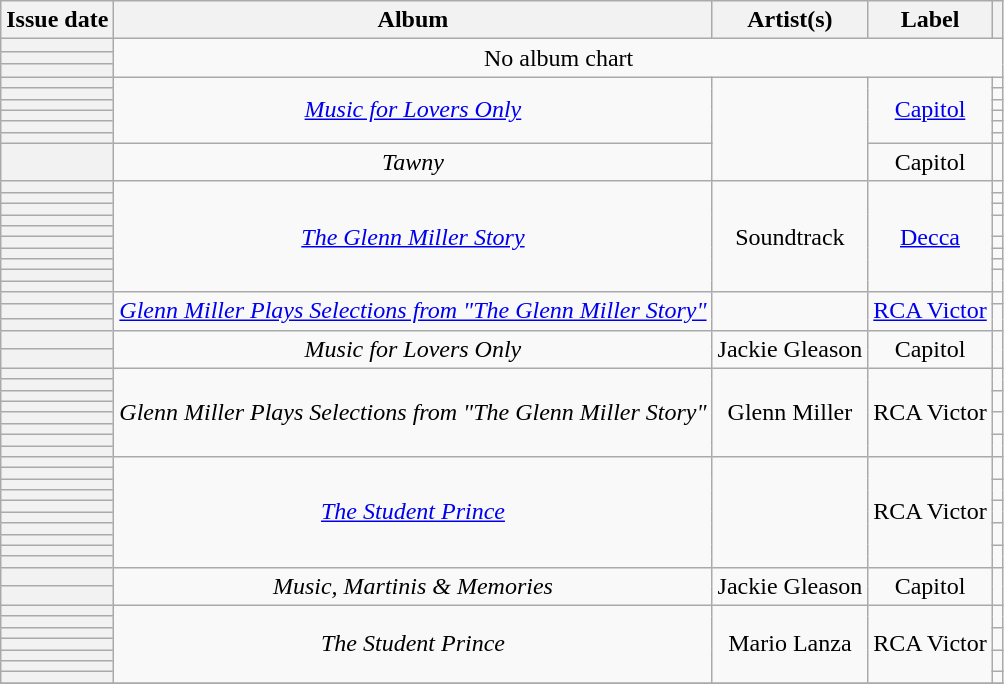<table class="wikitable sortable plainrowheaders" style="text-align: center">
<tr>
<th scope=col>Issue date</th>
<th scope=col>Album</th>
<th scope=col>Artist(s)</th>
<th scope=col>Label</th>
<th scope=col class="unsortable"></th>
</tr>
<tr>
<th scope="row"></th>
<td rowspan=3 colspan=4>No album chart</td>
</tr>
<tr>
<th scope="row"></th>
</tr>
<tr>
<th scope="row"></th>
</tr>
<tr>
<th scope="row"></th>
<td rowspan=6><em><a href='#'>Music for Lovers Only</a></em></td>
<td rowspan=7></td>
<td rowspan=6><a href='#'>Capitol</a></td>
<td style="text-align: center;"></td>
</tr>
<tr>
<th scope="row"></th>
<td style="text-align: center;"></td>
</tr>
<tr>
<th scope="row"></th>
<td style="text-align: center;"></td>
</tr>
<tr>
<th scope="row"></th>
<td style="text-align: center;"></td>
</tr>
<tr>
<th scope="row"></th>
<td style="text-align: center;"></td>
</tr>
<tr>
<th scope="row"></th>
<td style="text-align: center;"></td>
</tr>
<tr>
<th scope="row"></th>
<td><em>Tawny</em></td>
<td>Capitol</td>
<td style="text-align: center;"></td>
</tr>
<tr>
<th scope="row"></th>
<td rowspan=10><em><a href='#'>The Glenn Miller Story</a></em></td>
<td rowspan=10>Soundtrack</td>
<td rowspan=10><a href='#'>Decca</a></td>
<td style="text-align: center;"></td>
</tr>
<tr>
<th scope="row"></th>
<td style="text-align: center;"></td>
</tr>
<tr>
<th scope="row"></th>
<td style="text-align: center;"></td>
</tr>
<tr>
<th scope="row"></th>
<td rowspan=2 style="text-align: center;"></td>
</tr>
<tr>
<th scope="row"></th>
</tr>
<tr>
<th scope="row"></th>
<td style="text-align: center;"></td>
</tr>
<tr>
<th scope="row"></th>
<td style="text-align: center;"></td>
</tr>
<tr>
<th scope="row"></th>
<td style="text-align: center;"></td>
</tr>
<tr>
<th scope="row"></th>
<td rowspan=2 style="text-align: center;"></td>
</tr>
<tr>
<th scope="row"></th>
</tr>
<tr>
<th scope="row"></th>
<td rowspan=3><em><a href='#'>Glenn Miller Plays Selections from "The Glenn Miller Story"</a></em></td>
<td rowspan=3></td>
<td rowspan=3><a href='#'>RCA Victor</a></td>
<td style="text-align: center;"></td>
</tr>
<tr>
<th scope="row"></th>
<td rowspan=2 style="text-align: center;"></td>
</tr>
<tr>
<th scope="row"></th>
</tr>
<tr>
<th scope="row"></th>
<td rowspan=2><em>Music for Lovers Only</em></td>
<td data-sort-value="Gleason, Jackie" rowspan=2>Jackie Gleason</td>
<td rowspan=2>Capitol</td>
<td rowspan=2 style="text-align: center;"></td>
</tr>
<tr>
<th scope="row"></th>
</tr>
<tr>
<th scope="row"></th>
<td rowspan=8><em>Glenn Miller Plays Selections from "The Glenn Miller Story"</em></td>
<td data-sort-value="Miller, Glenn" rowspan=8>Glenn Miller</td>
<td rowspan=8>RCA Victor</td>
<td rowspan=2 style="text-align: center;"></td>
</tr>
<tr>
<th scope="row"></th>
</tr>
<tr>
<th scope="row"></th>
<td rowspan=2 style="text-align: center;"></td>
</tr>
<tr>
<th scope="row"></th>
</tr>
<tr>
<th scope="row"></th>
<td rowspan=2 style="text-align: center;"></td>
</tr>
<tr>
<th scope="row"></th>
</tr>
<tr>
<th scope="row"></th>
<td rowspan=2 style="text-align: center;"></td>
</tr>
<tr>
<th scope="row"></th>
</tr>
<tr>
<th scope="row"></th>
<td rowspan=10><em><a href='#'>The Student Prince</a></em></td>
<td rowspan=10></td>
<td rowspan=10>RCA Victor</td>
<td rowspan=2 style="text-align: center;"></td>
</tr>
<tr>
<th scope="row"></th>
</tr>
<tr>
<th scope="row"></th>
<td rowspan=2 style="text-align: center;"></td>
</tr>
<tr>
<th scope="row"></th>
</tr>
<tr>
<th scope="row"></th>
<td rowspan=2 style="text-align: center;"></td>
</tr>
<tr>
<th scope="row"></th>
</tr>
<tr>
<th scope="row"></th>
<td rowspan=2 style="text-align: center;"></td>
</tr>
<tr>
<th scope="row"></th>
</tr>
<tr>
<th scope="row"></th>
<td rowspan=2 style="text-align: center;"></td>
</tr>
<tr>
<th scope="row"></th>
</tr>
<tr>
<th scope="row"></th>
<td rowspan=2><em>Music, Martinis & Memories</em></td>
<td data-sort-value="Gleason, Jackie" rowspan=2>Jackie Gleason</td>
<td rowspan=2>Capitol</td>
<td rowspan=2 style="text-align: center;"></td>
</tr>
<tr>
<th scope="row"></th>
</tr>
<tr>
<th scope="row"></th>
<td rowspan=7><em>The Student Prince</em></td>
<td data-sort-value="Lanza, Mario" rowspan=7>Mario Lanza</td>
<td rowspan=7>RCA Victor</td>
<td rowspan=2 style="text-align: center;"></td>
</tr>
<tr>
<th scope="row"></th>
</tr>
<tr>
<th scope="row"></th>
<td rowspan=2 style="text-align: center;"></td>
</tr>
<tr>
<th scope="row"></th>
</tr>
<tr>
<th scope="row"></th>
<td rowspan=2 style="text-align: center;"></td>
</tr>
<tr>
<th scope="row"></th>
</tr>
<tr>
<th scope="row"></th>
<td style="text-align: center;"></td>
</tr>
<tr>
</tr>
</table>
